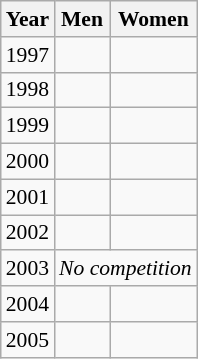<table class=wikitable style="font-size:90%; text-align:left">
<tr>
<th>Year</th>
<th>Men</th>
<th>Women</th>
</tr>
<tr>
<td>1997</td>
<td></td>
<td></td>
</tr>
<tr>
<td>1998</td>
<td></td>
<td></td>
</tr>
<tr>
<td>1999</td>
<td></td>
<td></td>
</tr>
<tr>
<td>2000</td>
<td></td>
<td></td>
</tr>
<tr>
<td>2001</td>
<td></td>
<td></td>
</tr>
<tr>
<td>2002</td>
<td></td>
<td></td>
</tr>
<tr>
<td>2003</td>
<td colspan="2" align="center"><em>No competition</em></td>
</tr>
<tr>
<td>2004</td>
<td></td>
<td></td>
</tr>
<tr>
<td>2005</td>
<td></td>
<td></td>
</tr>
</table>
